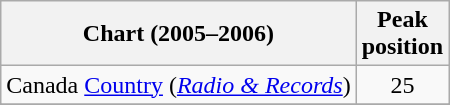<table class="wikitable sortable">
<tr>
<th align="left">Chart (2005–2006)</th>
<th align="center">Peak<br>position</th>
</tr>
<tr>
<td align="left">Canada <a href='#'>Country</a> (<em><a href='#'>Radio & Records</a></em>)</td>
<td align="center">25</td>
</tr>
<tr>
</tr>
<tr>
</tr>
</table>
